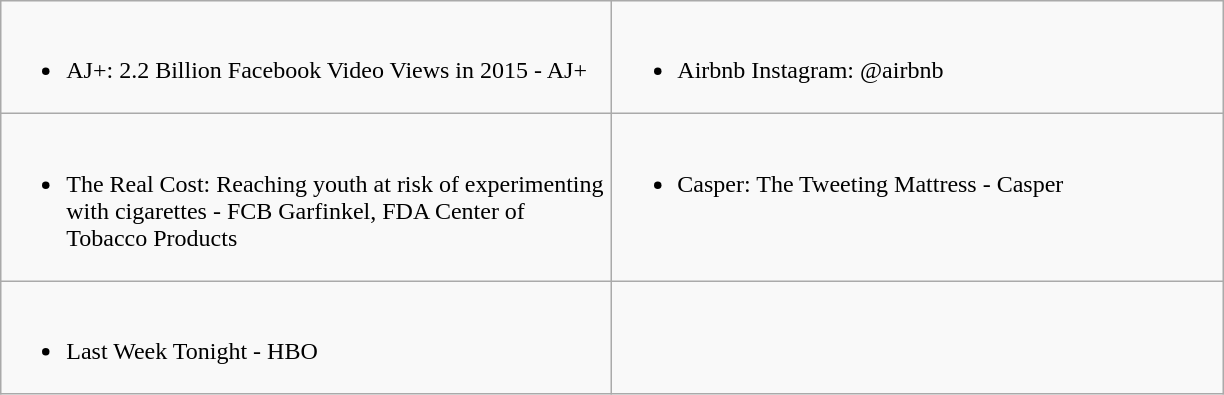<table class=wikitable>
<tr>
<td valign="top" width="400px"><br><ul><li>AJ+: 2.2 Billion Facebook Video Views in 2015 - AJ+</li></ul></td>
<td valign="top" width="400px"><br><ul><li>Airbnb Instagram: @airbnb</li></ul></td>
</tr>
<tr>
<td valign="top" width="400px"><br><ul><li>The Real Cost: Reaching youth at risk of experimenting with cigarettes - FCB Garfinkel, FDA Center of Tobacco Products</li></ul></td>
<td valign="top" width="400px"><br><ul><li>Casper: The Tweeting Mattress - Casper</li></ul></td>
</tr>
<tr>
<td valign="top" width="400px"><br><ul><li>Last Week Tonight - HBO</li></ul></td>
</tr>
</table>
